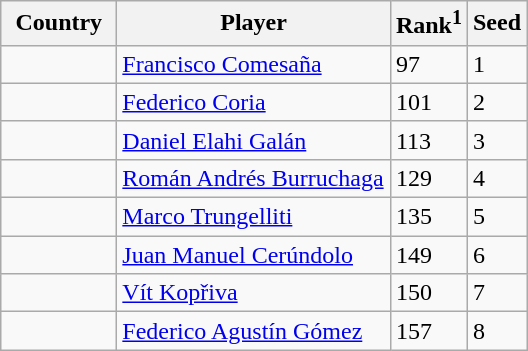<table class="sortable wikitable">
<tr>
<th width="70">Country</th>
<th width="175">Player</th>
<th>Rank<sup>1</sup></th>
<th>Seed</th>
</tr>
<tr>
<td></td>
<td><a href='#'>Francisco Comesaña</a></td>
<td>97</td>
<td>1</td>
</tr>
<tr>
<td></td>
<td><a href='#'>Federico Coria</a></td>
<td>101</td>
<td>2</td>
</tr>
<tr>
<td></td>
<td><a href='#'>Daniel Elahi Galán</a></td>
<td>113</td>
<td>3</td>
</tr>
<tr>
<td></td>
<td><a href='#'>Román Andrés Burruchaga</a></td>
<td>129</td>
<td>4</td>
</tr>
<tr>
<td></td>
<td><a href='#'>Marco Trungelliti</a></td>
<td>135</td>
<td>5</td>
</tr>
<tr>
<td></td>
<td><a href='#'>Juan Manuel Cerúndolo</a></td>
<td>149</td>
<td>6</td>
</tr>
<tr>
<td></td>
<td><a href='#'>Vít Kopřiva</a></td>
<td>150</td>
<td>7</td>
</tr>
<tr>
<td></td>
<td><a href='#'>Federico Agustín Gómez</a></td>
<td>157</td>
<td>8</td>
</tr>
</table>
